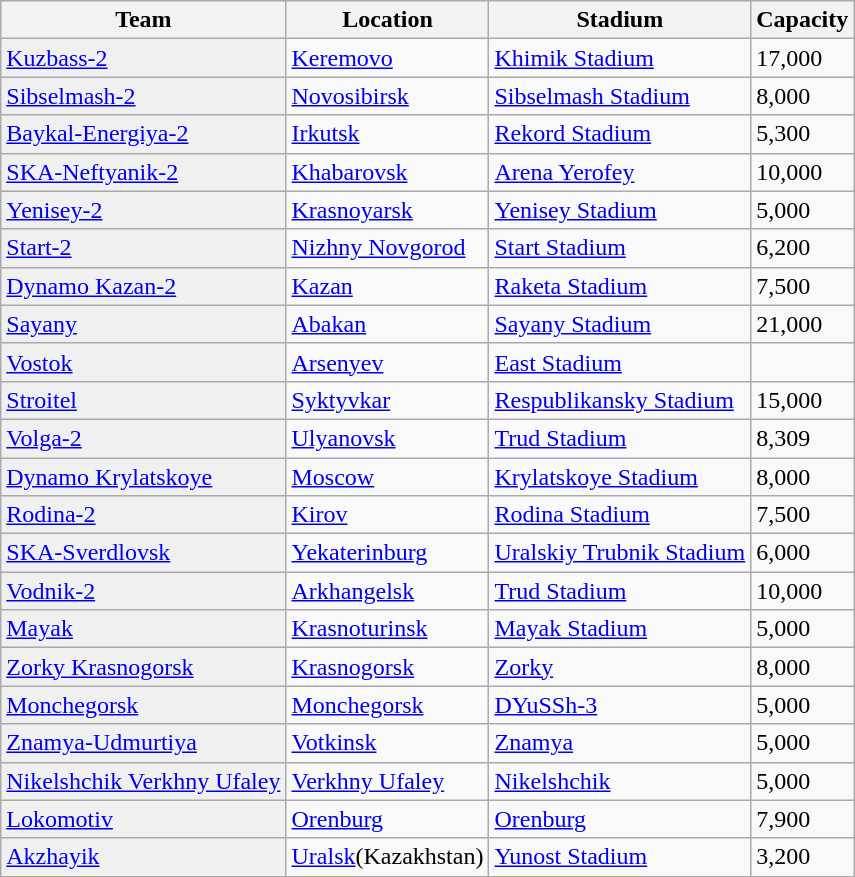<table class="wikitable sortable" style="text-align: left;">
<tr>
<th>Team</th>
<th>Location</th>
<th>Stadium</th>
<th>Capacity</th>
</tr>
<tr>
<td style=background:#f0f0f0><a href='#'>Kuzbass-2</a></td>
<td><a href='#'>Keremovo</a></td>
<td><a href='#'>Khimik Stadium</a></td>
<td>17,000</td>
</tr>
<tr>
<td style=background:#f0f0f0><a href='#'>Sibselmash-2</a></td>
<td><a href='#'>Novosibirsk</a></td>
<td><a href='#'>Sibselmash Stadium</a></td>
<td>8,000</td>
</tr>
<tr>
<td style=background:#f0f0f0><a href='#'>Baykal-Energiya-2</a></td>
<td><a href='#'>Irkutsk</a></td>
<td><a href='#'>Rekord Stadium</a></td>
<td>5,300</td>
</tr>
<tr>
<td style=background:#f0f0f0><a href='#'>SKA-Neftyanik-2</a></td>
<td><a href='#'>Khabarovsk</a></td>
<td><a href='#'>Arena Yerofey</a></td>
<td>10,000</td>
</tr>
<tr>
<td style=background:#f0f0f0><a href='#'>Yenisey-2</a></td>
<td><a href='#'>Krasnoyarsk</a></td>
<td><a href='#'>Yenisey Stadium</a></td>
<td>5,000</td>
</tr>
<tr>
<td style=background:#f0f0f0><a href='#'>Start-2</a></td>
<td><a href='#'>Nizhny Novgorod</a></td>
<td><a href='#'>Start Stadium</a></td>
<td>6,200</td>
</tr>
<tr>
<td style=background:#f0f0f0><a href='#'>Dynamo Kazan-2</a></td>
<td><a href='#'>Kazan</a></td>
<td><a href='#'>Raketa Stadium</a></td>
<td>7,500</td>
</tr>
<tr>
<td style=background:#f0f0f0><a href='#'>Sayany</a></td>
<td><a href='#'>Abakan</a></td>
<td><a href='#'>Sayany Stadium</a></td>
<td>21,000</td>
</tr>
<tr>
<td style=background:#f0f0f0><a href='#'>Vostok</a></td>
<td><a href='#'>Arsenyev</a></td>
<td><a href='#'>East Stadium</a></td>
<td></td>
</tr>
<tr>
<td style=background:#f0f0f0><a href='#'>Stroitel</a></td>
<td><a href='#'>Syktyvkar</a></td>
<td><a href='#'>Respublikansky Stadium</a></td>
<td>15,000</td>
</tr>
<tr>
<td style=background:#f0f0f0><a href='#'>Volga-2</a></td>
<td><a href='#'>Ulyanovsk</a></td>
<td><a href='#'>Trud Stadium</a></td>
<td>8,309</td>
</tr>
<tr>
<td style=background:#f0f0f0><a href='#'>Dynamo Krylatskoye</a></td>
<td><a href='#'>Moscow</a></td>
<td><a href='#'>Krylatskoye Stadium</a></td>
<td>8,000</td>
</tr>
<tr>
<td style=background:#f0f0f0><a href='#'>Rodina-2</a></td>
<td><a href='#'>Kirov</a></td>
<td><a href='#'>Rodina Stadium</a></td>
<td>7,500</td>
</tr>
<tr>
<td style=background:#f0f0f0><a href='#'>SKA-Sverdlovsk</a></td>
<td><a href='#'>Yekaterinburg</a></td>
<td><a href='#'>Uralskiy Trubnik Stadium</a></td>
<td>6,000</td>
</tr>
<tr>
<td style=background:#f0f0f0><a href='#'>Vodnik-2</a></td>
<td><a href='#'>Arkhangelsk</a></td>
<td><a href='#'>Trud Stadium</a></td>
<td>10,000</td>
</tr>
<tr>
<td style=background:#f0f0f0><a href='#'>Mayak</a></td>
<td><a href='#'>Krasnoturinsk</a></td>
<td><a href='#'>Mayak Stadium</a></td>
<td>5,000</td>
</tr>
<tr>
<td style=background:#f0f0f0><a href='#'>Zorky Krasnogorsk</a></td>
<td><a href='#'>Krasnogorsk</a></td>
<td><a href='#'>Zorky</a></td>
<td>8,000</td>
</tr>
<tr>
<td style=background:#f0f0f0><a href='#'>Monchegorsk</a></td>
<td><a href='#'>Monchegorsk</a></td>
<td><a href='#'>DYuSSh-3</a></td>
<td>5,000</td>
</tr>
<tr>
<td style=background:#f0f0f0><a href='#'>Znamya-Udmurtiya</a></td>
<td><a href='#'>Votkinsk</a></td>
<td><a href='#'>Znamya</a></td>
<td>5,000</td>
</tr>
<tr>
<td style=background:#f0f0f0><a href='#'>Nikelshchik Verkhny Ufaley</a></td>
<td><a href='#'>Verkhny Ufaley</a></td>
<td><a href='#'>Nikelshchik</a></td>
<td>5,000</td>
</tr>
<tr>
<td style=background:#f0f0f0><a href='#'>Lokomotiv</a></td>
<td><a href='#'>Orenburg</a></td>
<td><a href='#'>Orenburg</a></td>
<td>7,900</td>
</tr>
<tr>
<td style=background:#f0f0f0><a href='#'>Akzhayik</a></td>
<td><a href='#'>Uralsk</a>(Kazakhstan)</td>
<td><a href='#'>Yunost Stadium</a></td>
<td>3,200</td>
</tr>
</table>
